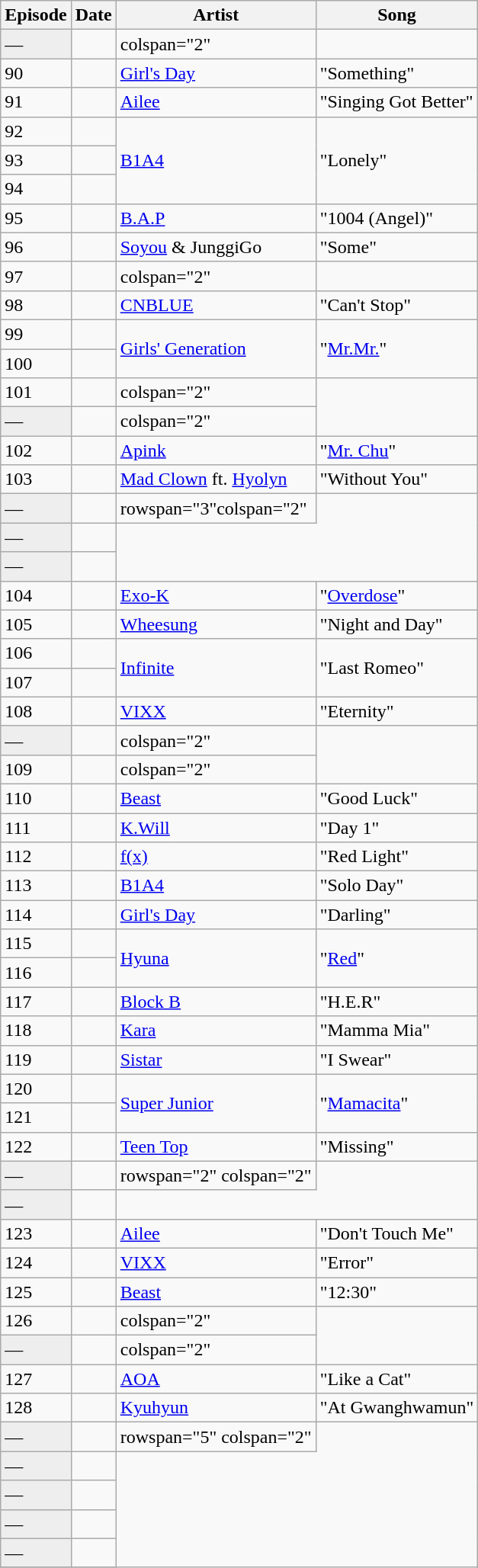<table class="sortable wikitable">
<tr>
<th>Episode</th>
<th>Date</th>
<th>Artist</th>
<th>Song</th>
</tr>
<tr>
<td style="background:#eee;">—</td>
<td></td>
<td>colspan="2" </td>
</tr>
<tr>
<td>90</td>
<td></td>
<td><a href='#'>Girl's Day</a></td>
<td>"Something"</td>
</tr>
<tr>
<td>91</td>
<td></td>
<td><a href='#'>Ailee</a></td>
<td>"Singing Got Better"</td>
</tr>
<tr>
<td>92</td>
<td></td>
<td rowspan="3"><a href='#'>B1A4</a></td>
<td rowspan="3">"Lonely"</td>
</tr>
<tr>
<td>93</td>
<td></td>
</tr>
<tr>
<td>94</td>
<td></td>
</tr>
<tr>
<td>95</td>
<td></td>
<td><a href='#'>B.A.P</a></td>
<td>"1004 (Angel)"</td>
</tr>
<tr>
<td>96</td>
<td></td>
<td><a href='#'>Soyou</a> & JunggiGo</td>
<td>"Some"</td>
</tr>
<tr>
<td>97</td>
<td></td>
<td>colspan="2" </td>
</tr>
<tr>
<td>98</td>
<td></td>
<td><a href='#'>CNBLUE</a></td>
<td>"Can't Stop"</td>
</tr>
<tr>
<td>99</td>
<td></td>
<td rowspan="2"><a href='#'>Girls' Generation</a></td>
<td rowspan="2">"<a href='#'>Mr.Mr.</a>"</td>
</tr>
<tr>
<td>100</td>
<td></td>
</tr>
<tr>
<td>101</td>
<td></td>
<td>colspan="2" </td>
</tr>
<tr>
<td style="background:#eee;">—</td>
<td></td>
<td>colspan="2" </td>
</tr>
<tr>
<td>102</td>
<td></td>
<td><a href='#'>Apink</a></td>
<td>"<a href='#'>Mr. Chu</a>"</td>
</tr>
<tr>
<td>103</td>
<td></td>
<td><a href='#'>Mad Clown</a> ft. <a href='#'>Hyolyn</a></td>
<td>"Without You"</td>
</tr>
<tr>
<td style="background:#eee;">—</td>
<td></td>
<td>rowspan="3"colspan="2" </td>
</tr>
<tr>
<td style="background:#eee;">—</td>
<td></td>
</tr>
<tr>
<td style="background:#eee;">—</td>
<td></td>
</tr>
<tr>
<td>104</td>
<td></td>
<td><a href='#'>Exo-K</a></td>
<td>"<a href='#'>Overdose</a>"</td>
</tr>
<tr>
<td>105</td>
<td></td>
<td><a href='#'>Wheesung</a></td>
<td>"Night and Day"</td>
</tr>
<tr>
<td>106</td>
<td></td>
<td rowspan="2"><a href='#'>Infinite</a></td>
<td rowspan="2">"Last Romeo"</td>
</tr>
<tr>
<td>107</td>
<td></td>
</tr>
<tr>
<td>108</td>
<td></td>
<td><a href='#'>VIXX</a></td>
<td>"Eternity"</td>
</tr>
<tr>
<td style="background:#eee;">—</td>
<td></td>
<td>colspan="2" </td>
</tr>
<tr>
<td>109</td>
<td></td>
<td>colspan="2" </td>
</tr>
<tr>
<td>110</td>
<td></td>
<td><a href='#'>Beast</a></td>
<td>"Good Luck"</td>
</tr>
<tr>
<td>111</td>
<td></td>
<td><a href='#'>K.Will</a></td>
<td>"Day 1"</td>
</tr>
<tr>
<td>112</td>
<td></td>
<td><a href='#'>f(x)</a></td>
<td>"Red Light"</td>
</tr>
<tr>
<td>113</td>
<td></td>
<td><a href='#'>B1A4</a></td>
<td>"Solo Day"</td>
</tr>
<tr>
<td>114</td>
<td></td>
<td><a href='#'>Girl's Day</a></td>
<td>"Darling"</td>
</tr>
<tr>
<td>115</td>
<td></td>
<td rowspan="2"><a href='#'>Hyuna</a></td>
<td rowspan="2">"<a href='#'>Red</a>"</td>
</tr>
<tr>
<td>116</td>
<td></td>
</tr>
<tr>
<td>117</td>
<td></td>
<td><a href='#'>Block B</a></td>
<td>"H.E.R"</td>
</tr>
<tr>
<td>118</td>
<td></td>
<td><a href='#'>Kara</a></td>
<td>"Mamma Mia"</td>
</tr>
<tr>
<td>119</td>
<td></td>
<td><a href='#'>Sistar</a></td>
<td>"I Swear"</td>
</tr>
<tr>
<td>120</td>
<td></td>
<td rowspan="2"><a href='#'>Super Junior</a></td>
<td rowspan="2">"<a href='#'>Mamacita</a>"</td>
</tr>
<tr>
<td>121</td>
<td></td>
</tr>
<tr>
<td>122</td>
<td></td>
<td><a href='#'>Teen Top</a></td>
<td>"Missing"</td>
</tr>
<tr>
<td style="background:#eee;">—</td>
<td></td>
<td>rowspan="2" colspan="2" </td>
</tr>
<tr>
<td style="background:#eee;">—</td>
<td></td>
</tr>
<tr>
<td>123</td>
<td></td>
<td><a href='#'>Ailee</a></td>
<td>"Don't Touch Me"</td>
</tr>
<tr>
<td>124</td>
<td></td>
<td><a href='#'>VIXX</a></td>
<td>"Error"</td>
</tr>
<tr>
<td>125</td>
<td></td>
<td><a href='#'>Beast</a></td>
<td>"12:30"</td>
</tr>
<tr>
<td>126</td>
<td></td>
<td>colspan="2" </td>
</tr>
<tr>
<td style="background:#eee;">—</td>
<td></td>
<td>colspan="2" </td>
</tr>
<tr>
<td>127</td>
<td></td>
<td><a href='#'>AOA</a></td>
<td>"Like a Cat"</td>
</tr>
<tr>
<td>128</td>
<td></td>
<td><a href='#'>Kyuhyun</a></td>
<td>"At Gwanghwamun"</td>
</tr>
<tr>
<td style="background:#eee;">—</td>
<td></td>
<td>rowspan="5" colspan="2" </td>
</tr>
<tr>
<td style="background:#eee;">—</td>
<td></td>
</tr>
<tr>
<td style="background:#eee;">—</td>
<td></td>
</tr>
<tr>
<td style="background:#eee;">—</td>
<td></td>
</tr>
<tr>
<td style="background:#eee;">—</td>
<td></td>
</tr>
<tr>
</tr>
</table>
